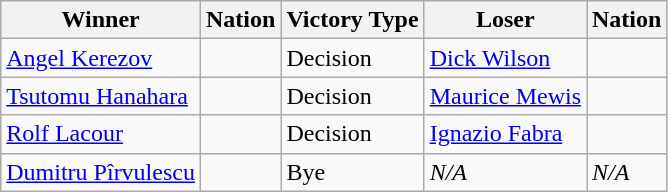<table class="wikitable sortable" style="text-align:left;">
<tr>
<th>Winner</th>
<th>Nation</th>
<th>Victory Type</th>
<th>Loser</th>
<th>Nation</th>
</tr>
<tr>
<td><a href='#'>Angel Kerezov</a></td>
<td></td>
<td>Decision</td>
<td><a href='#'>Dick Wilson</a></td>
<td></td>
</tr>
<tr>
<td><a href='#'>Tsutomu Hanahara</a></td>
<td></td>
<td>Decision</td>
<td><a href='#'>Maurice Mewis</a></td>
<td></td>
</tr>
<tr>
<td><a href='#'>Rolf Lacour</a></td>
<td></td>
<td>Decision</td>
<td><a href='#'>Ignazio Fabra</a></td>
<td></td>
</tr>
<tr>
<td><a href='#'>Dumitru Pîrvulescu</a></td>
<td></td>
<td>Bye</td>
<td><em>N/A</em></td>
<td><em>N/A</em></td>
</tr>
</table>
